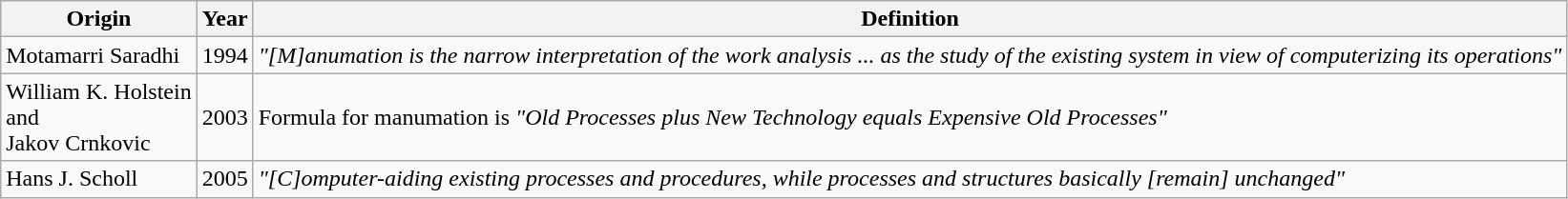<table class="sortable wikitable">
<tr>
<th>Origin</th>
<th>Year</th>
<th>Definition</th>
</tr>
<tr>
<td>Motamarri Saradhi</td>
<td>1994</td>
<td><em>"[M]anumation is the narrow interpretation of the work analysis ... as the study of the existing system in view of computerizing its operations"</em></td>
</tr>
<tr>
<td>William K. Holstein <br> and <br>Jakov Crnkovic</td>
<td>2003</td>
<td>Formula for manumation is <em>"Old Processes plus New Technology equals Expensive Old Processes"</em></td>
</tr>
<tr>
<td>Hans J. Scholl</td>
<td>2005</td>
<td><em>"[C]omputer-aiding existing processes and procedures, while processes and structures basically [remain] unchanged"</em></td>
</tr>
</table>
